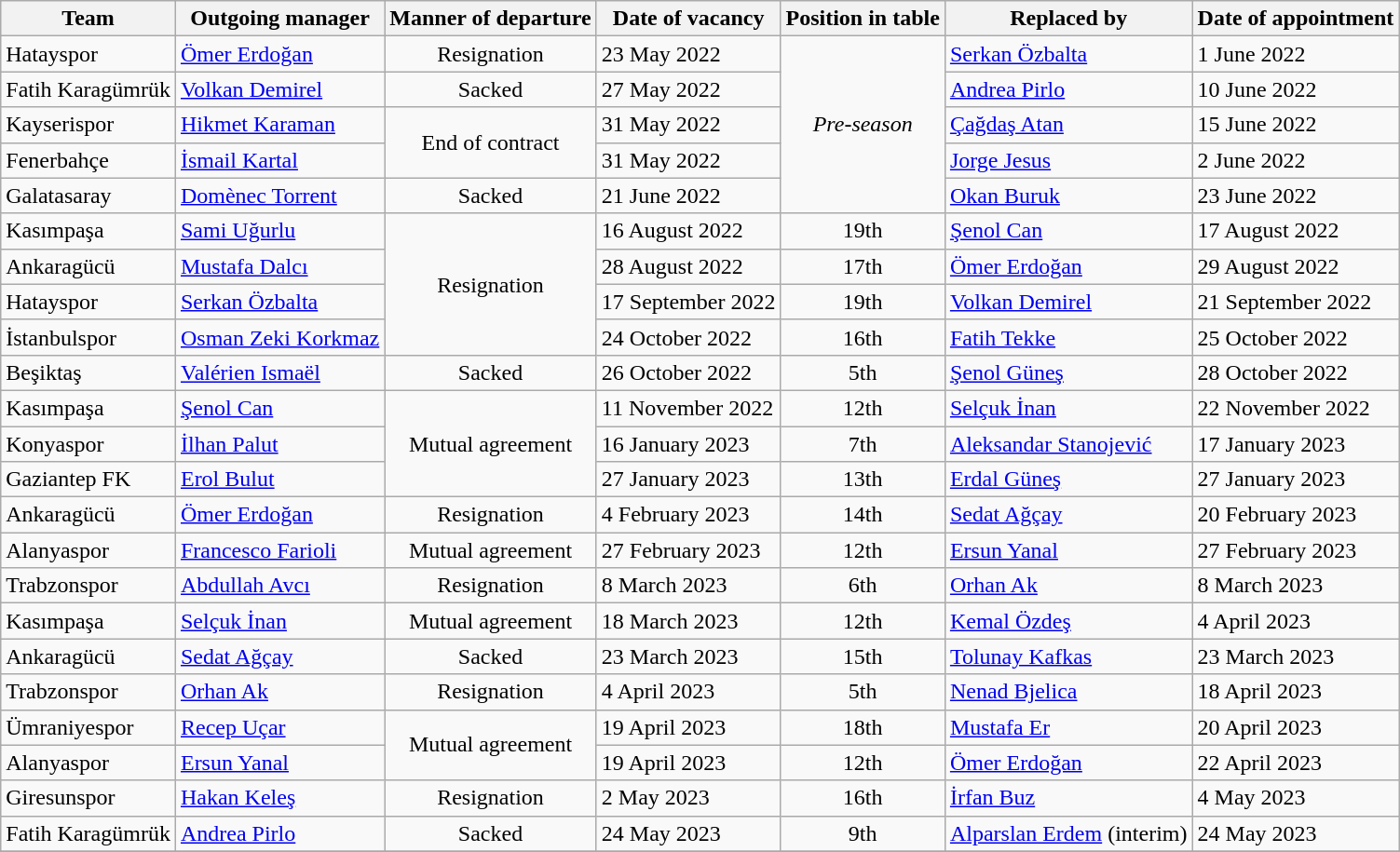<table class="wikitable">
<tr>
<th>Team</th>
<th>Outgoing manager</th>
<th>Manner of departure</th>
<th>Date of vacancy</th>
<th>Position in table</th>
<th>Replaced by</th>
<th>Date of appointment</th>
</tr>
<tr>
<td>Hatayspor</td>
<td> <a href='#'>Ömer Erdoğan</a></td>
<td align=center>Resignation</td>
<td>23 May 2022</td>
<td align=center rowspan=5><em>Pre-season</em></td>
<td> <a href='#'>Serkan Özbalta</a></td>
<td>1 June 2022</td>
</tr>
<tr>
<td>Fatih Karagümrük</td>
<td> <a href='#'>Volkan Demirel</a></td>
<td align=center>Sacked</td>
<td>27 May 2022</td>
<td> <a href='#'>Andrea Pirlo</a></td>
<td>10 June 2022</td>
</tr>
<tr>
<td>Kayserispor</td>
<td> <a href='#'>Hikmet Karaman</a></td>
<td align=center rowspan=2>End of contract</td>
<td>31 May 2022</td>
<td> <a href='#'>Çağdaş Atan</a></td>
<td>15 June 2022</td>
</tr>
<tr>
<td>Fenerbahçe</td>
<td> <a href='#'>İsmail Kartal</a></td>
<td>31 May 2022</td>
<td> <a href='#'>Jorge Jesus</a></td>
<td>2 June 2022</td>
</tr>
<tr>
<td>Galatasaray</td>
<td> <a href='#'>Domènec Torrent</a></td>
<td align=center>Sacked</td>
<td>21 June 2022</td>
<td> <a href='#'>Okan Buruk</a></td>
<td>23 June 2022</td>
</tr>
<tr>
<td>Kasımpaşa</td>
<td> <a href='#'>Sami Uğurlu</a></td>
<td align=center rowspan=4>Resignation</td>
<td>16 August 2022</td>
<td align=center>19th</td>
<td> <a href='#'>Şenol Can</a></td>
<td>17 August 2022</td>
</tr>
<tr>
<td>Ankaragücü</td>
<td> <a href='#'>Mustafa Dalcı</a></td>
<td>28 August 2022</td>
<td align=center>17th</td>
<td> <a href='#'>Ömer Erdoğan</a></td>
<td>29 August 2022</td>
</tr>
<tr>
<td>Hatayspor</td>
<td> <a href='#'>Serkan Özbalta</a></td>
<td>17 September 2022</td>
<td align=center>19th</td>
<td> <a href='#'>Volkan Demirel</a></td>
<td>21 September 2022</td>
</tr>
<tr>
<td>İstanbulspor</td>
<td> <a href='#'>Osman Zeki Korkmaz</a></td>
<td>24 October 2022</td>
<td align=center>16th</td>
<td> <a href='#'>Fatih Tekke</a></td>
<td>25 October 2022</td>
</tr>
<tr>
<td>Beşiktaş</td>
<td> <a href='#'>Valérien Ismaël</a></td>
<td align=center>Sacked</td>
<td>26 October 2022</td>
<td align=center>5th</td>
<td> <a href='#'>Şenol Güneş</a></td>
<td>28 October 2022</td>
</tr>
<tr>
<td>Kasımpaşa</td>
<td> <a href='#'>Şenol Can</a></td>
<td align=center rowspan=3>Mutual agreement</td>
<td>11 November 2022</td>
<td align=center>12th</td>
<td> <a href='#'>Selçuk İnan</a></td>
<td>22 November 2022</td>
</tr>
<tr>
<td>Konyaspor</td>
<td> <a href='#'>İlhan Palut</a></td>
<td>16 January 2023</td>
<td align=center>7th</td>
<td> <a href='#'>Aleksandar Stanojević</a></td>
<td>17 January 2023</td>
</tr>
<tr>
<td>Gaziantep FK</td>
<td> <a href='#'>Erol Bulut</a></td>
<td>27 January 2023</td>
<td align=center>13th</td>
<td> <a href='#'>Erdal Güneş</a></td>
<td>27 January 2023</td>
</tr>
<tr>
<td>Ankaragücü</td>
<td> <a href='#'>Ömer Erdoğan</a></td>
<td align=center>Resignation</td>
<td>4 February 2023</td>
<td align=center>14th</td>
<td> <a href='#'>Sedat Ağçay</a></td>
<td>20 February 2023</td>
</tr>
<tr>
<td>Alanyaspor</td>
<td> <a href='#'>Francesco Farioli</a></td>
<td align=center>Mutual agreement</td>
<td>27 February 2023</td>
<td align=center>12th</td>
<td> <a href='#'>Ersun Yanal</a></td>
<td>27 February 2023</td>
</tr>
<tr>
<td>Trabzonspor</td>
<td> <a href='#'>Abdullah Avcı</a></td>
<td align=center>Resignation</td>
<td>8 March 2023</td>
<td align=center>6th</td>
<td> <a href='#'>Orhan Ak</a></td>
<td>8 March 2023</td>
</tr>
<tr>
<td>Kasımpaşa</td>
<td> <a href='#'>Selçuk İnan</a></td>
<td align=center>Mutual agreement</td>
<td>18 March 2023</td>
<td align=center>12th</td>
<td> <a href='#'>Kemal Özdeş</a></td>
<td>4 April 2023</td>
</tr>
<tr>
<td>Ankaragücü</td>
<td> <a href='#'>Sedat Ağçay</a></td>
<td align=center>Sacked</td>
<td>23 March 2023</td>
<td align=center>15th</td>
<td> <a href='#'>Tolunay Kafkas</a></td>
<td>23 March 2023</td>
</tr>
<tr>
<td>Trabzonspor</td>
<td> <a href='#'>Orhan Ak</a></td>
<td align=center>Resignation</td>
<td>4 April 2023</td>
<td align=center>5th</td>
<td> <a href='#'>Nenad Bjelica</a></td>
<td>18 April 2023</td>
</tr>
<tr>
<td>Ümraniyespor</td>
<td> <a href='#'>Recep Uçar</a></td>
<td align=center rowspan=2>Mutual agreement</td>
<td>19 April 2023</td>
<td align=center>18th</td>
<td> <a href='#'>Mustafa Er</a></td>
<td>20 April 2023</td>
</tr>
<tr>
<td>Alanyaspor</td>
<td> <a href='#'>Ersun Yanal</a></td>
<td>19 April 2023</td>
<td align=center>12th</td>
<td> <a href='#'>Ömer Erdoğan</a></td>
<td>22 April 2023</td>
</tr>
<tr>
<td>Giresunspor</td>
<td> <a href='#'>Hakan Keleş</a></td>
<td align=center>Resignation</td>
<td>2 May 2023</td>
<td align=center>16th</td>
<td> <a href='#'>İrfan Buz</a></td>
<td>4 May 2023</td>
</tr>
<tr>
<td>Fatih Karagümrük</td>
<td> <a href='#'>Andrea Pirlo</a></td>
<td align=center>Sacked</td>
<td>24 May 2023</td>
<td align=center>9th</td>
<td> <a href='#'>Alparslan Erdem</a> (interim)</td>
<td>24 May 2023</td>
</tr>
<tr>
</tr>
</table>
